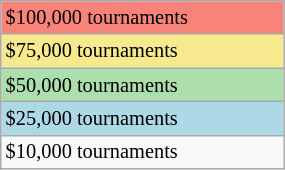<table class="wikitable" style="font-size:85%;" width=15%>
<tr bgcolor="#F88379">
<td>$100,000 tournaments</td>
</tr>
<tr bgcolor="#F7E98E">
<td>$75,000 tournaments</td>
</tr>
<tr bgcolor="#ADDFAD">
<td>$50,000 tournaments</td>
</tr>
<tr bgcolor="lightblue">
<td>$25,000 tournaments</td>
</tr>
<tr>
<td>$10,000 tournaments</td>
</tr>
</table>
